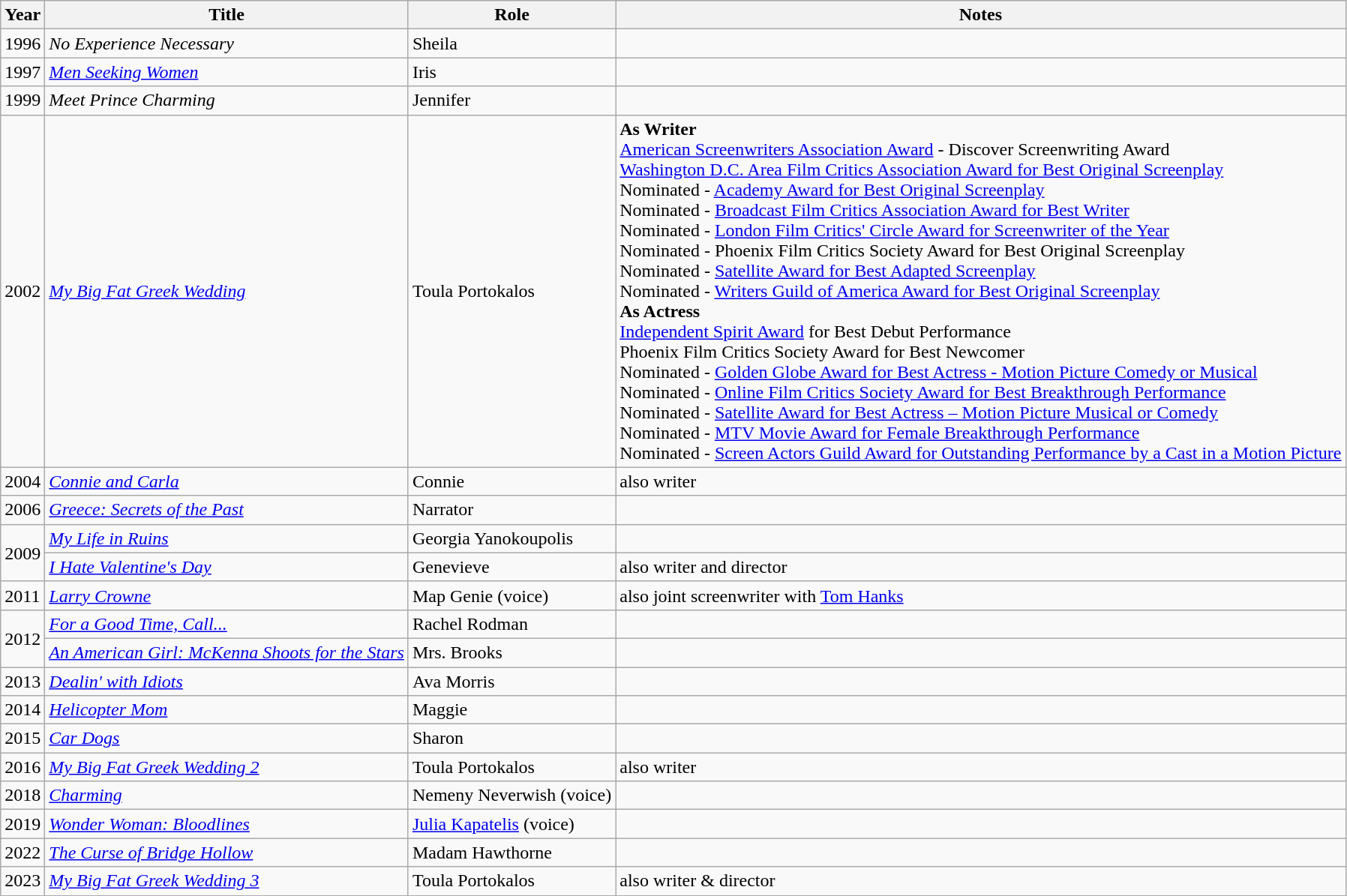<table class="wikitable sortable">
<tr>
<th>Year</th>
<th>Title</th>
<th>Role</th>
<th>Notes</th>
</tr>
<tr>
<td>1996</td>
<td><em>No Experience Necessary</em></td>
<td>Sheila</td>
<td></td>
</tr>
<tr>
<td>1997</td>
<td><em><a href='#'>Men Seeking Women</a></em></td>
<td>Iris</td>
<td></td>
</tr>
<tr>
<td>1999</td>
<td><em>Meet Prince Charming</em></td>
<td>Jennifer</td>
<td></td>
</tr>
<tr>
<td>2002</td>
<td><em><a href='#'>My Big Fat Greek Wedding</a></em></td>
<td>Toula Portokalos</td>
<td><strong>As Writer</strong><br><a href='#'>American Screenwriters Association Award</a> - Discover Screenwriting Award<br><a href='#'>Washington D.C. Area Film Critics Association Award for Best Original Screenplay</a><br>Nominated - <a href='#'>Academy Award for Best Original Screenplay</a><br>Nominated - <a href='#'>Broadcast Film Critics Association Award for Best Writer</a><br>Nominated - <a href='#'>London Film Critics' Circle Award for Screenwriter of the Year</a><br>Nominated - Phoenix Film Critics Society Award for Best Original Screenplay<br>Nominated - <a href='#'>Satellite Award for Best Adapted Screenplay</a><br>Nominated - <a href='#'>Writers Guild of America Award for Best Original Screenplay</a><br><strong>As Actress</strong><br><a href='#'>Independent Spirit Award</a> for Best Debut Performance<br>Phoenix Film Critics Society Award for Best Newcomer<br>Nominated - <a href='#'>Golden Globe Award for Best Actress - Motion Picture Comedy or Musical</a><br>Nominated - <a href='#'>Online Film Critics Society Award for Best Breakthrough Performance</a><br>Nominated - <a href='#'>Satellite Award for Best Actress – Motion Picture Musical or Comedy</a><br>Nominated - <a href='#'>MTV Movie Award for Female Breakthrough Performance</a><br>Nominated - <a href='#'>Screen Actors Guild Award for Outstanding Performance by a Cast in a Motion Picture</a></td>
</tr>
<tr>
<td>2004</td>
<td><em><a href='#'>Connie and Carla</a></em></td>
<td>Connie</td>
<td>also writer</td>
</tr>
<tr>
<td>2006</td>
<td><em><a href='#'>Greece: Secrets of the Past</a></em></td>
<td>Narrator</td>
<td></td>
</tr>
<tr>
<td rowspan="2">2009</td>
<td><em><a href='#'>My Life in Ruins</a></em></td>
<td>Georgia Yanokoupolis</td>
<td></td>
</tr>
<tr>
<td><em><a href='#'>I Hate Valentine's Day</a></em></td>
<td>Genevieve</td>
<td>also writer and director</td>
</tr>
<tr>
<td>2011</td>
<td><em><a href='#'>Larry Crowne</a></em></td>
<td>Map Genie (voice)</td>
<td>also joint screenwriter with <a href='#'>Tom Hanks</a></td>
</tr>
<tr>
<td rowspan=2>2012</td>
<td><em><a href='#'>For a Good Time, Call...</a></em></td>
<td>Rachel Rodman</td>
<td></td>
</tr>
<tr>
<td><em><a href='#'>An American Girl: McKenna Shoots for the Stars</a></em></td>
<td>Mrs. Brooks</td>
<td></td>
</tr>
<tr>
<td>2013</td>
<td><em><a href='#'>Dealin' with Idiots</a></em></td>
<td>Ava Morris</td>
<td></td>
</tr>
<tr>
<td>2014</td>
<td><em><a href='#'>Helicopter Mom</a></em></td>
<td>Maggie</td>
<td></td>
</tr>
<tr>
<td>2015</td>
<td><em><a href='#'>Car Dogs</a></em></td>
<td>Sharon</td>
<td></td>
</tr>
<tr>
<td>2016</td>
<td><em><a href='#'>My Big Fat Greek Wedding 2</a></em></td>
<td>Toula Portokalos</td>
<td>also writer</td>
</tr>
<tr>
<td>2018</td>
<td><em><a href='#'>Charming</a></em></td>
<td>Nemeny Neverwish (voice)</td>
<td></td>
</tr>
<tr>
<td>2019</td>
<td><em><a href='#'>Wonder Woman: Bloodlines</a></em></td>
<td><a href='#'>Julia Kapatelis</a> (voice)</td>
<td></td>
</tr>
<tr>
<td>2022</td>
<td data-sort-value="Curse of Bridge Hollow, The"><em><a href='#'>The Curse of Bridge Hollow</a></em></td>
<td>Madam Hawthorne</td>
<td></td>
</tr>
<tr>
<td>2023</td>
<td><em><a href='#'>My Big Fat Greek Wedding 3</a></em></td>
<td>Toula Portokalos</td>
<td>also writer & director</td>
</tr>
</table>
